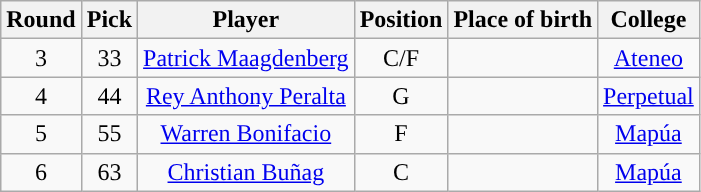<table class="wikitable sortable sortable" style="text-align:center">
<tr>
<th>Round</th>
<th>Pick</th>
<th>Player</th>
<th>Position</th>
<th>Place of birth</th>
<th>College</th>
</tr>
<tr>
<td>3</td>
<td>33</td>
<td><a href='#'>Patrick Maagdenberg</a></td>
<td>C/F</td>
<td></td>
<td><a href='#'>Ateneo</a></td>
</tr>
<tr>
<td>4</td>
<td>44</td>
<td><a href='#'>Rey Anthony Peralta</a></td>
<td>G</td>
<td></td>
<td><a href='#'>Perpetual</a></td>
</tr>
<tr>
<td>5</td>
<td>55</td>
<td><a href='#'>Warren Bonifacio</a></td>
<td>F</td>
<td></td>
<td><a href='#'>Mapúa</a></td>
</tr>
<tr>
<td>6</td>
<td>63</td>
<td><a href='#'>Christian Buñag</a></td>
<td>C</td>
<td></td>
<td><a href='#'>Mapúa</a></td>
</tr>
</table>
